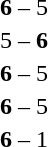<table style="text-align:center">
<tr>
<th width=223></th>
<th width=100></th>
<th width=223></th>
</tr>
<tr>
<td align=right></td>
<td></td>
<td align=left></td>
</tr>
<tr>
<td align=right></td>
<td><strong>6</strong> – 5</td>
<td align=left></td>
</tr>
<tr>
<td align=right></td>
<td>5 – <strong>6</strong></td>
<td align=left></td>
</tr>
<tr>
<td align=right></td>
<td><strong>6</strong> – 5</td>
<td align=left></td>
</tr>
<tr>
<td align=right></td>
<td><strong>6</strong> – 5</td>
<td align=left></td>
</tr>
<tr>
<td align=right></td>
<td><strong>6</strong> – 1</td>
<td align=left></td>
</tr>
</table>
